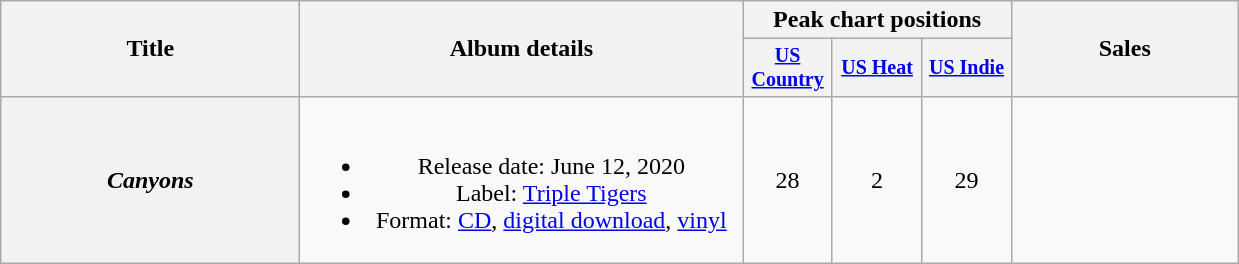<table class="wikitable plainrowheaders" style="text-align:center">
<tr>
<th rowspan="2" style="width:12em;">Title</th>
<th rowspan="2" style="width:18em;">Album details</th>
<th colspan="3">Peak chart positions</th>
<th rowspan="2" style="width:9em;">Sales</th>
</tr>
<tr style="font-size:smaller;">
<th style="width:4em;"><a href='#'>US Country</a><br></th>
<th style="width:4em;"><a href='#'>US Heat</a><br></th>
<th style="width:4em;"><a href='#'>US Indie</a><br></th>
</tr>
<tr>
<th scope="row"><em>Canyons</em></th>
<td><br><ul><li>Release date: June 12, 2020</li><li>Label: <a href='#'>Triple Tigers</a></li><li>Format: <a href='#'>CD</a>, <a href='#'>digital download</a>, <a href='#'>vinyl</a></li></ul></td>
<td>28</td>
<td>2</td>
<td>29</td>
<td></td>
</tr>
</table>
